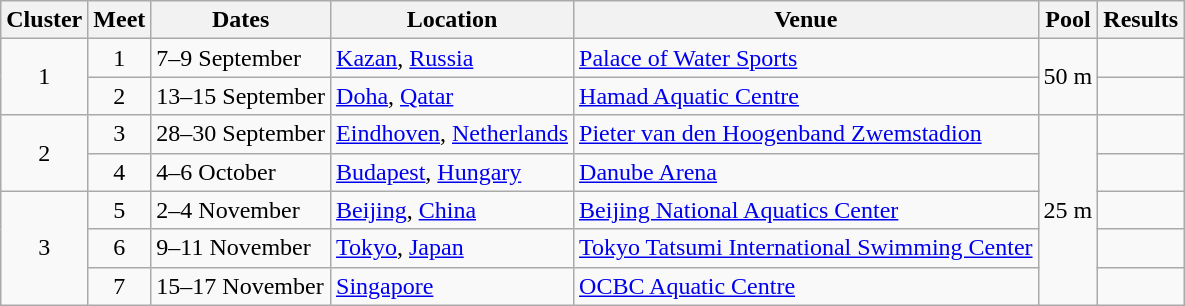<table class=wikitable>
<tr>
<th>Cluster</th>
<th>Meet</th>
<th>Dates</th>
<th>Location</th>
<th>Venue</th>
<th>Pool</th>
<th>Results</th>
</tr>
<tr>
<td rowspan=2 align=center>1</td>
<td align=center>1</td>
<td>7–9 September</td>
<td> <a href='#'>Kazan</a>, <a href='#'>Russia</a></td>
<td><a href='#'>Palace of Water Sports</a></td>
<td rowspan=2>50 m</td>
<td align=center></td>
</tr>
<tr>
<td align=center>2</td>
<td>13–15 September</td>
<td> <a href='#'>Doha</a>, <a href='#'>Qatar</a></td>
<td><a href='#'>Hamad Aquatic Centre</a></td>
<td align=center></td>
</tr>
<tr>
<td rowspan=2 align=center>2</td>
<td align=center>3</td>
<td>28–30 September</td>
<td> <a href='#'>Eindhoven</a>, <a href='#'>Netherlands</a></td>
<td><a href='#'>Pieter van den Hoogenband Zwemstadion</a></td>
<td rowspan=5>25 m</td>
<td align=center></td>
</tr>
<tr>
<td align=center>4</td>
<td>4–6 October</td>
<td> <a href='#'>Budapest</a>, <a href='#'>Hungary</a></td>
<td><a href='#'>Danube Arena</a></td>
<td align=center></td>
</tr>
<tr>
<td rowspan=3 align=center>3</td>
<td align=center>5</td>
<td>2–4 November</td>
<td> <a href='#'>Beijing</a>, <a href='#'>China</a></td>
<td><a href='#'>Beijing National Aquatics Center</a></td>
<td align=center></td>
</tr>
<tr>
<td align=center>6</td>
<td>9–11 November</td>
<td> <a href='#'>Tokyo</a>, <a href='#'>Japan</a></td>
<td><a href='#'>Tokyo Tatsumi International Swimming Center</a></td>
<td align=center></td>
</tr>
<tr>
<td align=center>7</td>
<td>15–17 November</td>
<td> <a href='#'>Singapore</a></td>
<td><a href='#'>OCBC Aquatic Centre</a></td>
<td align=center></td>
</tr>
</table>
